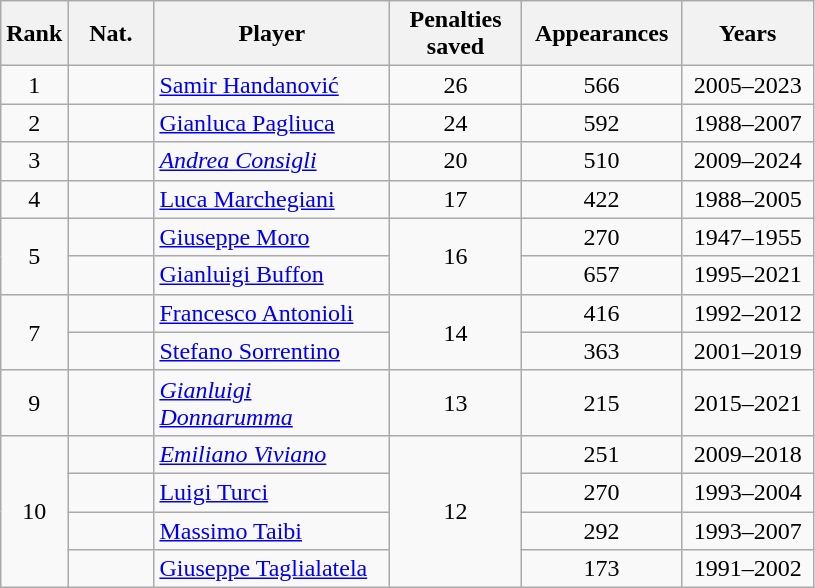<table class="wikitable sortable nowrap">
<tr>
<th>Rank</th>
<th width="50px">Nat.</th>
<th width="150px">Player</th>
<th width="80px">Penalties saved</th>
<th width="100px">Appearances</th>
<th width="80px">Years</th>
</tr>
<tr align="center">
<td>1</td>
<td></td>
<td align=left><a href='#'>Samir Handanović</a></td>
<td>26</td>
<td>566</td>
<td>2005–2023</td>
</tr>
<tr align="center">
<td>2</td>
<td></td>
<td align=left><a href='#'>Gianluca Pagliuca</a></td>
<td>24</td>
<td>592</td>
<td>1988–2007</td>
</tr>
<tr align="center">
<td>3</td>
<td></td>
<td align=left><em><a href='#'>Andrea Consigli</a></em></td>
<td>20</td>
<td>510</td>
<td>2009–2024</td>
</tr>
<tr align="center">
<td>4</td>
<td></td>
<td align=left><a href='#'>Luca Marchegiani</a></td>
<td>17</td>
<td>422</td>
<td>1988–2005</td>
</tr>
<tr align="center">
<td rowspan=2>5</td>
<td></td>
<td align=left><a href='#'>Giuseppe Moro</a></td>
<td rowspan=2>16</td>
<td>270</td>
<td>1947–1955</td>
</tr>
<tr align="center">
<td></td>
<td align=left><a href='#'>Gianluigi Buffon</a></td>
<td>657</td>
<td>1995–2021</td>
</tr>
<tr align="center">
<td rowspan="2">7</td>
<td></td>
<td align=left><a href='#'>Francesco Antonioli</a></td>
<td rowspan="2">14</td>
<td>416</td>
<td>1992–2012</td>
</tr>
<tr align="center">
<td></td>
<td align=left><a href='#'>Stefano Sorrentino</a></td>
<td>363</td>
<td>2001–2019</td>
</tr>
<tr align="center">
<td>9</td>
<td></td>
<td align=left><em><a href='#'>Gianluigi Donnarumma</a></em></td>
<td>13</td>
<td>215</td>
<td>2015–2021</td>
</tr>
<tr align="center">
<td rowspan="4">10</td>
<td></td>
<td align=left><em><a href='#'>Emiliano Viviano</a></em></td>
<td rowspan="4">12</td>
<td>251</td>
<td>2009–2018</td>
</tr>
<tr align="center">
<td></td>
<td align=left><a href='#'>Luigi Turci</a></td>
<td>270</td>
<td>1993–2004</td>
</tr>
<tr align="center">
<td></td>
<td align=left><a href='#'>Massimo Taibi</a></td>
<td>292</td>
<td>1993–2007</td>
</tr>
<tr align="center">
<td></td>
<td align=left><a href='#'>Giuseppe Taglialatela</a></td>
<td>173</td>
<td>1991–2002</td>
</tr>
</table>
